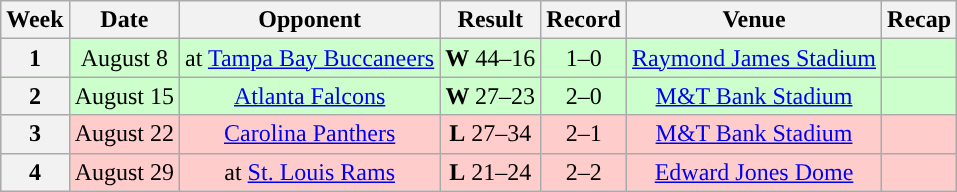<table class="wikitable" style="text-align:center">
<tr>
<th>Week</th>
<th>Date</th>
<th>Opponent</th>
<th>Result</th>
<th>Record</th>
<th>Venue</th>
<th>Recap</th>
</tr>
<tr style="background:#cfc">
<th>1</th>
<td>August 8</td>
<td>at <a href='#'>Tampa Bay Buccaneers</a></td>
<td><strong>W</strong> 44–16</td>
<td>1–0</td>
<td><a href='#'>Raymond James Stadium</a></td>
<td></td>
</tr>
<tr style="background:#cfc">
<th>2</th>
<td>August 15</td>
<td><a href='#'>Atlanta Falcons</a></td>
<td><strong>W </strong>27–23</td>
<td>2–0</td>
<td><a href='#'>M&T Bank Stadium</a></td>
<td></td>
</tr>
<tr style="background:#fcc">
<th>3</th>
<td>August 22</td>
<td><a href='#'>Carolina Panthers</a></td>
<td><strong>L</strong> 27–34</td>
<td>2–1</td>
<td><a href='#'>M&T Bank Stadium</a></td>
<td></td>
</tr>
<tr style="background:#fcc">
<th>4</th>
<td>August 29</td>
<td>at <a href='#'>St. Louis Rams</a></td>
<td><strong>L</strong> 21–24</td>
<td>2–2</td>
<td><a href='#'>Edward Jones Dome</a></td>
<td></td>
</tr>
</table>
